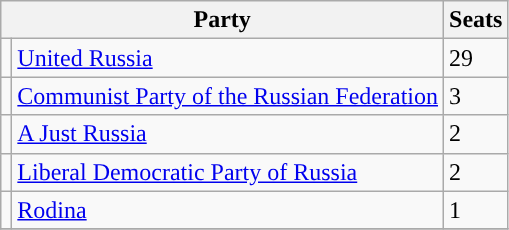<table class="wikitable">
<tr>
<th colspan=2>Party</th>
<th>Seats</th>
</tr>
<tr>
<td style="background:"></td>
<td><a href='#'>United Russia</a></td>
<td>29</td>
</tr>
<tr>
<td style="background:"></td>
<td><a href='#'>Communist Party of the Russian Federation</a></td>
<td>3</td>
</tr>
<tr>
<td style="background:"></td>
<td><a href='#'>A Just Russia</a></td>
<td>2</td>
</tr>
<tr>
<td style="background:"></td>
<td><a href='#'>Liberal Democratic Party of Russia</a></td>
<td>2</td>
</tr>
<tr>
<td style="background:"></td>
<td><a href='#'>Rodina</a></td>
<td>1</td>
</tr>
<tr>
</tr>
</table>
